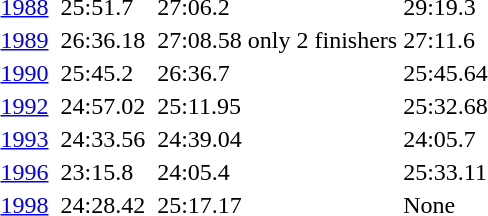<table>
<tr valign="top">
<td><a href='#'>1988</a><br></td>
<td></td>
<td>25:51.7</td>
<td></td>
<td>27:06.2</td>
<td></td>
<td>29:19.3</td>
</tr>
<tr valign="top">
<td><a href='#'>1989</a><br></td>
<td></td>
<td>26:36.18</td>
<td></td>
<td>27:08.58</td>
<td>only 2 finishers</td>
<td>27:11.6</td>
</tr>
<tr valign="top">
<td><a href='#'>1990</a><br></td>
<td></td>
<td>25:45.2</td>
<td></td>
<td>26:36.7</td>
<td></td>
<td>25:45.64</td>
</tr>
<tr valign="top">
<td><a href='#'>1992</a><br></td>
<td></td>
<td>24:57.02</td>
<td></td>
<td>25:11.95</td>
<td></td>
<td>25:32.68</td>
</tr>
<tr valign="top">
<td><a href='#'>1993</a><br></td>
<td></td>
<td>24:33.56</td>
<td></td>
<td>24:39.04</td>
<td></td>
<td>24:05.7</td>
</tr>
<tr valign="top">
<td><a href='#'>1996</a><br></td>
<td></td>
<td>23:15.8</td>
<td></td>
<td>24:05.4</td>
<td></td>
<td>25:33.11</td>
</tr>
<tr valign="top">
<td><a href='#'>1998</a><br></td>
<td></td>
<td>24:28.42</td>
<td></td>
<td>25:17.17</td>
<td></td>
<td>None</td>
</tr>
</table>
